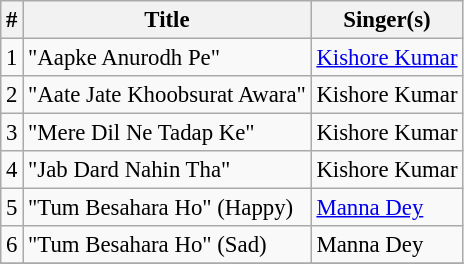<table class="wikitable" style="font-size:95%;">
<tr>
<th>#</th>
<th>Title</th>
<th>Singer(s)</th>
</tr>
<tr>
<td>1</td>
<td>"Aapke Anurodh Pe"</td>
<td><a href='#'>Kishore Kumar</a></td>
</tr>
<tr>
<td>2</td>
<td>"Aate Jate Khoobsurat Awara"</td>
<td>Kishore Kumar</td>
</tr>
<tr>
<td>3</td>
<td>"Mere Dil Ne Tadap Ke"</td>
<td>Kishore Kumar</td>
</tr>
<tr>
<td>4</td>
<td>"Jab Dard Nahin Tha"</td>
<td>Kishore Kumar</td>
</tr>
<tr>
<td>5</td>
<td>"Tum Besahara Ho" (Happy)</td>
<td><a href='#'>Manna Dey</a></td>
</tr>
<tr>
<td>6</td>
<td>"Tum Besahara Ho" (Sad)</td>
<td>Manna Dey</td>
</tr>
<tr>
</tr>
</table>
